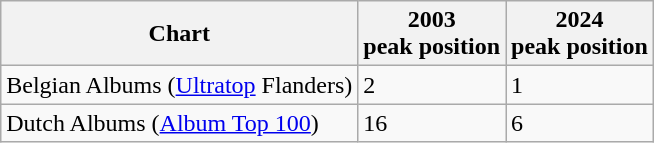<table class="wikitable">
<tr>
<th>Chart</th>
<th>2003<br>peak position</th>
<th>2024<br>peak position</th>
</tr>
<tr>
<td>Belgian Albums (<a href='#'>Ultratop</a> Flanders)</td>
<td>2</td>
<td>1</td>
</tr>
<tr>
<td>Dutch Albums (<a href='#'>Album Top 100</a>)</td>
<td>16</td>
<td>6</td>
</tr>
</table>
